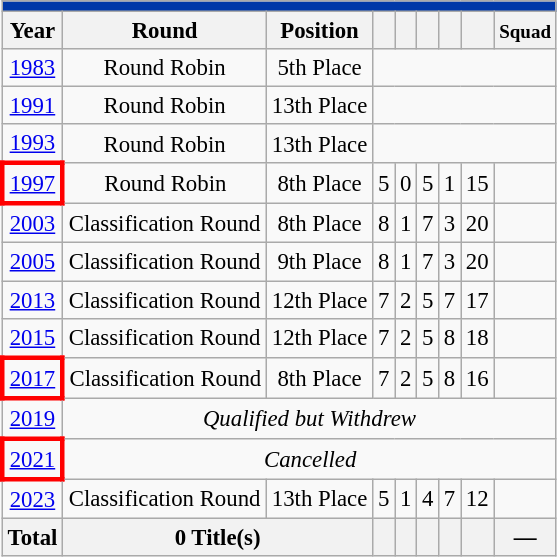<table class="wikitable" style="text-align: center; font-size:95%;">
<tr>
<th colspan=9 style="background:#0038A8; color:#FFFFFF;"><a href='#'></a></th>
</tr>
<tr>
<th>Year</th>
<th>Round</th>
<th>Position</th>
<th></th>
<th></th>
<th></th>
<th></th>
<th></th>
<th><small>Squad</small></th>
</tr>
<tr>
<td> <a href='#'>1983</a></td>
<td>Round Robin</td>
<td>5th Place</td>
<td colspan=6></td>
</tr>
<tr>
<td> <a href='#'>1991</a></td>
<td>Round Robin</td>
<td>13th Place</td>
<td colspan=6></td>
</tr>
<tr>
<td> <a href='#'>1993</a></td>
<td>Round Robin</td>
<td>13th Place</td>
<td colspan=6></td>
</tr>
<tr>
<td style="border: 3px solid red"> <a href='#'>1997</a></td>
<td>Round Robin</td>
<td>8th Place</td>
<td>5</td>
<td>0</td>
<td>5</td>
<td>1</td>
<td>15</td>
<td></td>
</tr>
<tr>
<td> <a href='#'>2003</a></td>
<td>Classification Round</td>
<td>8th Place</td>
<td>8</td>
<td>1</td>
<td>7</td>
<td>3</td>
<td>20</td>
<td></td>
</tr>
<tr>
<td> <a href='#'>2005</a></td>
<td>Classification Round</td>
<td>9th Place</td>
<td>8</td>
<td>1</td>
<td>7</td>
<td>3</td>
<td>20</td>
<td></td>
</tr>
<tr>
<td> <a href='#'>2013</a></td>
<td>Classification Round</td>
<td>12th Place</td>
<td>7</td>
<td>2</td>
<td>5</td>
<td>7</td>
<td>17</td>
<td style="background:;"></td>
</tr>
<tr>
<td> <a href='#'>2015</a></td>
<td>Classification Round</td>
<td>12th Place</td>
<td>7</td>
<td>2</td>
<td>5</td>
<td>8</td>
<td>18</td>
<td style="background:;"></td>
</tr>
<tr>
<td style="border: 3px solid red"> <a href='#'>2017</a></td>
<td>Classification Round</td>
<td>8th Place</td>
<td>7</td>
<td>2</td>
<td>5</td>
<td>8</td>
<td>16</td>
<td></td>
</tr>
<tr>
<td> <a href='#'>2019</a></td>
<td colspan=8><em>Qualified but Withdrew</em></td>
</tr>
<tr>
<td style="border: 3px solid red"> <a href='#'>2021</a></td>
<td colspan=8><em>Cancelled</em></td>
</tr>
<tr>
<td> <a href='#'>2023</a></td>
<td>Classification Round</td>
<td>13th Place</td>
<td>5</td>
<td>1</td>
<td>4</td>
<td>7</td>
<td>12</td>
<td></td>
</tr>
<tr>
<th>Total</th>
<th colspan="2">0 Title(s)</th>
<th></th>
<th></th>
<th></th>
<th></th>
<th></th>
<th>—</th>
</tr>
</table>
